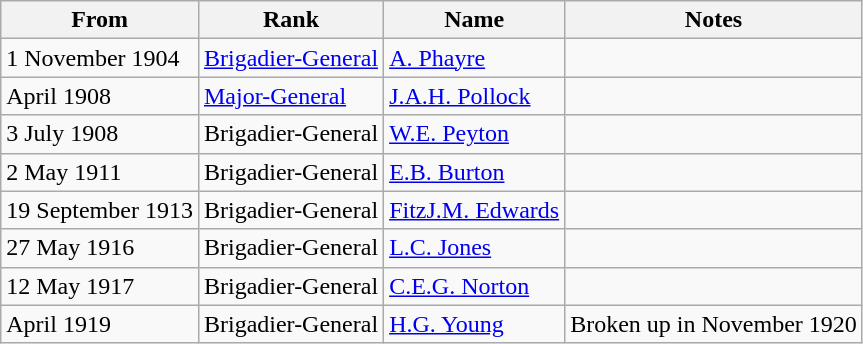<table class="wikitable">
<tr>
<th>From</th>
<th>Rank</th>
<th>Name</th>
<th>Notes</th>
</tr>
<tr>
<td>1 November 1904</td>
<td><a href='#'>Brigadier-General</a></td>
<td><a href='#'>A. Phayre</a></td>
<td></td>
</tr>
<tr>
<td>April 1908</td>
<td><a href='#'>Major-General</a></td>
<td><a href='#'>J.A.H. Pollock</a></td>
<td></td>
</tr>
<tr>
<td>3 July 1908</td>
<td>Brigadier-General</td>
<td><a href='#'>W.E. Peyton</a></td>
<td></td>
</tr>
<tr>
<td>2 May 1911</td>
<td>Brigadier-General</td>
<td><a href='#'>E.B. Burton</a></td>
<td></td>
</tr>
<tr>
<td>19 September 1913</td>
<td>Brigadier-General</td>
<td><a href='#'>FitzJ.M. Edwards</a></td>
<td></td>
</tr>
<tr>
<td>27 May 1916</td>
<td>Brigadier-General</td>
<td><a href='#'>L.C. Jones</a></td>
<td></td>
</tr>
<tr>
<td>12 May 1917</td>
<td>Brigadier-General</td>
<td><a href='#'>C.E.G. Norton</a></td>
<td></td>
</tr>
<tr>
<td>April 1919</td>
<td>Brigadier-General</td>
<td><a href='#'>H.G. Young</a></td>
<td>Broken up in November 1920</td>
</tr>
</table>
